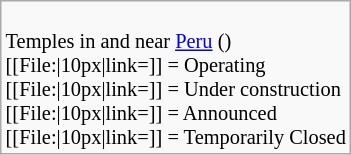<table class="wikitable floatright" style="font-size: 85%;">
<tr>
<td><br>
Temples in and near <a href='#'>Peru</a> ()<br>
[[File:|10px|link=]] = Operating<br>
[[File:|10px|link=]] = Under construction<br>
[[File:|10px|link=]] = Announced<br>
[[File:|10px|link=]] = Temporarily Closed</td>
</tr>
</table>
